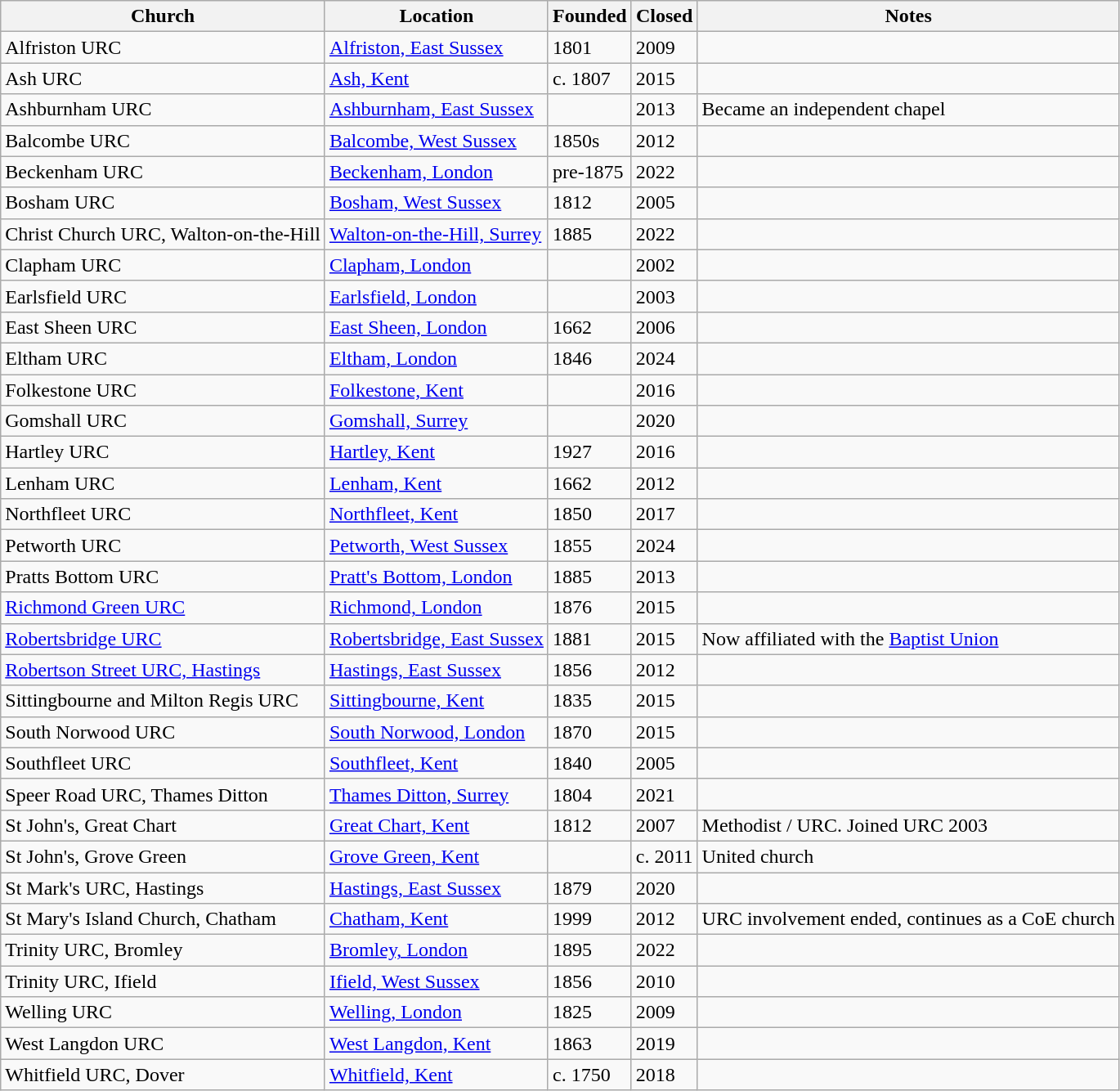<table class="wikitable sortable">
<tr>
<th>Church</th>
<th>Location</th>
<th>Founded</th>
<th>Closed</th>
<th>Notes</th>
</tr>
<tr>
<td>Alfriston URC</td>
<td><a href='#'>Alfriston, East Sussex</a></td>
<td>1801</td>
<td>2009</td>
<td></td>
</tr>
<tr>
<td>Ash URC</td>
<td><a href='#'>Ash, Kent</a></td>
<td>c. 1807</td>
<td>2015</td>
<td></td>
</tr>
<tr>
<td>Ashburnham URC</td>
<td><a href='#'>Ashburnham, East Sussex</a></td>
<td></td>
<td>2013</td>
<td>Became an independent chapel</td>
</tr>
<tr>
<td>Balcombe URC</td>
<td><a href='#'>Balcombe, West Sussex</a></td>
<td>1850s</td>
<td>2012</td>
<td></td>
</tr>
<tr>
<td>Beckenham URC</td>
<td><a href='#'>Beckenham, London</a></td>
<td>pre-1875</td>
<td>2022</td>
<td></td>
</tr>
<tr>
<td>Bosham URC</td>
<td><a href='#'>Bosham, West Sussex</a></td>
<td>1812</td>
<td>2005</td>
<td></td>
</tr>
<tr>
<td>Christ Church URC, Walton-on-the-Hill</td>
<td><a href='#'>Walton-on-the-Hill, Surrey</a></td>
<td>1885</td>
<td>2022</td>
<td></td>
</tr>
<tr>
<td>Clapham URC</td>
<td><a href='#'>Clapham, London</a></td>
<td></td>
<td>2002</td>
<td></td>
</tr>
<tr>
<td>Earlsfield URC</td>
<td><a href='#'>Earlsfield, London</a></td>
<td></td>
<td>2003</td>
<td></td>
</tr>
<tr>
<td>East Sheen URC</td>
<td><a href='#'>East Sheen, London</a></td>
<td>1662</td>
<td>2006</td>
<td></td>
</tr>
<tr>
<td>Eltham URC</td>
<td><a href='#'>Eltham, London</a></td>
<td>1846</td>
<td>2024</td>
<td></td>
</tr>
<tr>
<td>Folkestone URC</td>
<td><a href='#'>Folkestone, Kent</a></td>
<td></td>
<td>2016</td>
<td></td>
</tr>
<tr>
<td>Gomshall URC</td>
<td><a href='#'>Gomshall, Surrey</a></td>
<td></td>
<td>2020</td>
<td></td>
</tr>
<tr>
<td>Hartley URC</td>
<td><a href='#'>Hartley, Kent</a></td>
<td>1927</td>
<td>2016</td>
<td></td>
</tr>
<tr>
<td>Lenham URC</td>
<td><a href='#'>Lenham, Kent</a></td>
<td>1662</td>
<td>2012</td>
<td></td>
</tr>
<tr>
<td>Northfleet URC</td>
<td><a href='#'>Northfleet, Kent</a></td>
<td>1850</td>
<td>2017</td>
<td></td>
</tr>
<tr>
<td>Petworth URC</td>
<td><a href='#'>Petworth, West Sussex</a></td>
<td>1855</td>
<td>2024</td>
<td></td>
</tr>
<tr>
<td>Pratts Bottom URC</td>
<td><a href='#'>Pratt's Bottom, London</a></td>
<td>1885</td>
<td>2013</td>
<td></td>
</tr>
<tr>
<td><a href='#'>Richmond Green URC</a></td>
<td><a href='#'>Richmond, London</a></td>
<td>1876</td>
<td>2015</td>
<td></td>
</tr>
<tr>
<td><a href='#'>Robertsbridge URC</a></td>
<td><a href='#'>Robertsbridge, East Sussex</a></td>
<td>1881</td>
<td>2015</td>
<td>Now affiliated with the <a href='#'>Baptist Union</a></td>
</tr>
<tr>
<td><a href='#'>Robertson Street URC, Hastings</a></td>
<td><a href='#'>Hastings, East Sussex</a></td>
<td>1856</td>
<td>2012</td>
<td></td>
</tr>
<tr>
<td>Sittingbourne and Milton Regis URC</td>
<td><a href='#'>Sittingbourne, Kent</a></td>
<td>1835</td>
<td>2015</td>
<td></td>
</tr>
<tr>
<td>South Norwood URC</td>
<td><a href='#'>South Norwood, London</a></td>
<td>1870</td>
<td>2015</td>
<td></td>
</tr>
<tr>
<td>Southfleet URC</td>
<td><a href='#'>Southfleet, Kent</a></td>
<td>1840</td>
<td>2005</td>
<td></td>
</tr>
<tr>
<td>Speer Road URC, Thames Ditton</td>
<td><a href='#'>Thames Ditton, Surrey</a></td>
<td>1804</td>
<td>2021</td>
<td></td>
</tr>
<tr>
<td>St John's, Great Chart</td>
<td><a href='#'>Great Chart, Kent</a></td>
<td>1812</td>
<td>2007</td>
<td>Methodist / URC. Joined URC 2003</td>
</tr>
<tr>
<td>St John's, Grove Green</td>
<td><a href='#'>Grove Green, Kent</a></td>
<td></td>
<td>c. 2011</td>
<td>United church</td>
</tr>
<tr>
<td>St Mark's URC, Hastings</td>
<td><a href='#'>Hastings, East Sussex</a></td>
<td>1879</td>
<td>2020</td>
<td></td>
</tr>
<tr>
<td>St Mary's Island Church, Chatham</td>
<td><a href='#'>Chatham, Kent</a></td>
<td>1999</td>
<td>2012</td>
<td>URC involvement ended, continues as a CoE church</td>
</tr>
<tr>
<td>Trinity URC, Bromley</td>
<td><a href='#'>Bromley, London</a></td>
<td>1895</td>
<td>2022</td>
<td></td>
</tr>
<tr>
<td>Trinity URC, Ifield</td>
<td><a href='#'>Ifield, West Sussex</a></td>
<td>1856</td>
<td>2010</td>
<td></td>
</tr>
<tr>
<td>Welling URC</td>
<td><a href='#'>Welling, London</a></td>
<td>1825</td>
<td>2009</td>
<td></td>
</tr>
<tr>
<td>West Langdon URC</td>
<td><a href='#'>West Langdon, Kent</a></td>
<td>1863</td>
<td>2019</td>
<td></td>
</tr>
<tr>
<td>Whitfield URC, Dover</td>
<td><a href='#'>Whitfield, Kent</a></td>
<td>c. 1750</td>
<td>2018</td>
<td></td>
</tr>
</table>
